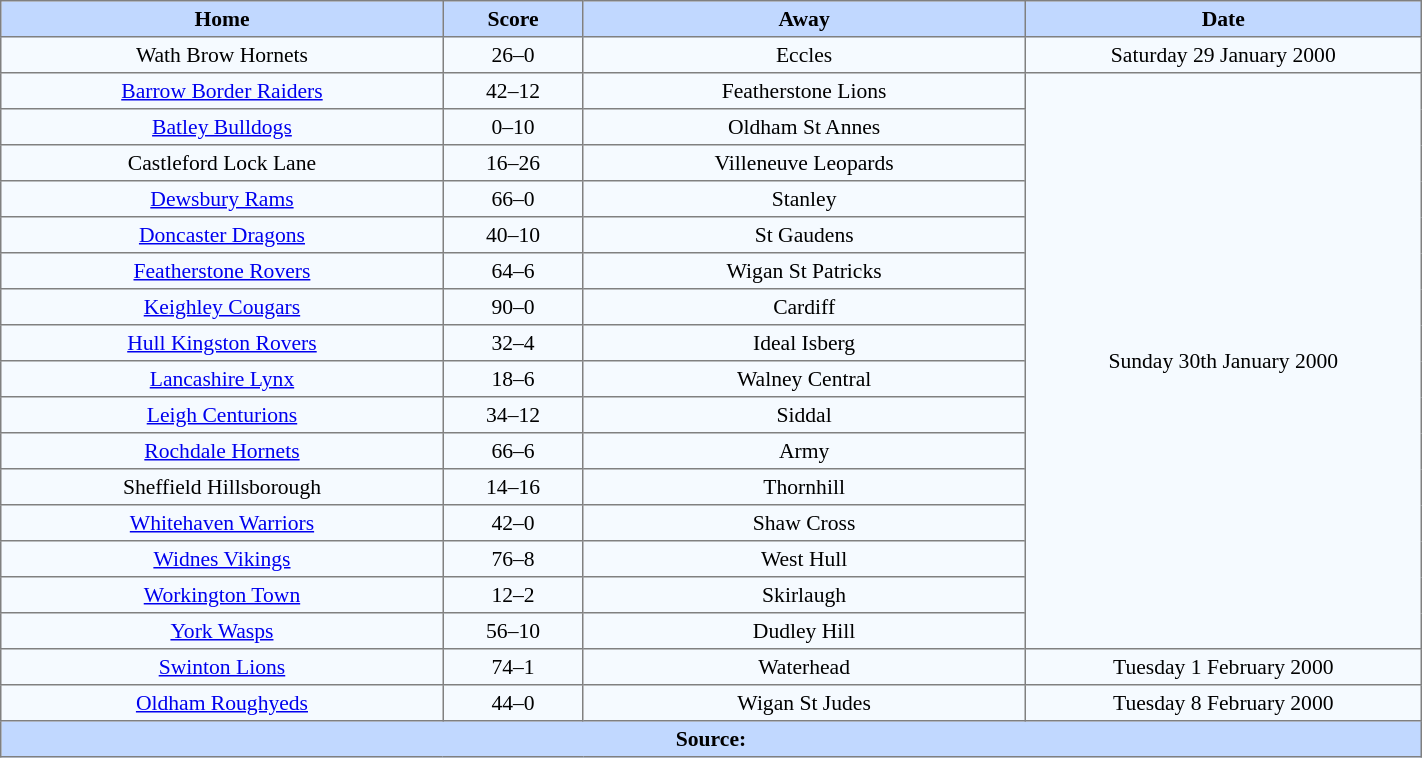<table border=1 style="border-collapse:collapse; font-size:90%; text-align:center;" cellpadding=3 cellspacing=0 width=75%>
<tr bgcolor=#C1D8FF>
<th scope=col width=19%>Home</th>
<th scope=col width=6%>Score</th>
<th scope=col width=19%>Away</th>
<th scope=col width=17%>Date</th>
</tr>
<tr bgcolor=#F5FAFF>
<td>Wath Brow Hornets</td>
<td>26–0</td>
<td>Eccles</td>
<td>Saturday 29 January 2000</td>
</tr>
<tr bgcolor=#F5FAFF>
<td><a href='#'>Barrow Border Raiders</a></td>
<td>42–12</td>
<td>Featherstone Lions</td>
<td rowspan=16>Sunday 30th January 2000</td>
</tr>
<tr bgcolor=#F5FAFF>
<td><a href='#'>Batley Bulldogs</a></td>
<td>0–10</td>
<td>Oldham St Annes</td>
</tr>
<tr bgcolor=#F5FAFF>
<td>Castleford Lock Lane</td>
<td>16–26</td>
<td>Villeneuve Leopards</td>
</tr>
<tr bgcolor=#F5FAFF>
<td><a href='#'>Dewsbury Rams</a></td>
<td>66–0</td>
<td>Stanley</td>
</tr>
<tr bgcolor=#F5FAFF>
<td><a href='#'>Doncaster Dragons</a></td>
<td>40–10</td>
<td>St Gaudens</td>
</tr>
<tr bgcolor=#F5FAFF>
<td><a href='#'>Featherstone Rovers</a></td>
<td>64–6</td>
<td>Wigan St Patricks</td>
</tr>
<tr bgcolor=#F5FAFF>
<td><a href='#'>Keighley Cougars</a></td>
<td>90–0</td>
<td>Cardiff</td>
</tr>
<tr bgcolor=#F5FAFF>
<td><a href='#'>Hull Kingston Rovers</a></td>
<td>32–4</td>
<td>Ideal Isberg</td>
</tr>
<tr bgcolor=#F5FAFF>
<td><a href='#'>Lancashire Lynx</a></td>
<td>18–6</td>
<td>Walney Central</td>
</tr>
<tr bgcolor=#F5FAFF>
<td><a href='#'>Leigh Centurions</a></td>
<td>34–12</td>
<td>Siddal</td>
</tr>
<tr bgcolor=#F5FAFF>
<td><a href='#'>Rochdale Hornets</a></td>
<td>66–6</td>
<td>Army</td>
</tr>
<tr bgcolor=#F5FAFF>
<td>Sheffield Hillsborough</td>
<td>14–16</td>
<td>Thornhill</td>
</tr>
<tr bgcolor=#F5FAFF>
<td><a href='#'>Whitehaven Warriors</a></td>
<td>42–0</td>
<td>Shaw Cross</td>
</tr>
<tr bgcolor=#F5FAFF>
<td><a href='#'>Widnes Vikings</a></td>
<td>76–8</td>
<td>West Hull</td>
</tr>
<tr bgcolor=#F5FAFF>
<td><a href='#'>Workington Town</a></td>
<td>12–2</td>
<td>Skirlaugh</td>
</tr>
<tr bgcolor=#F5FAFF>
<td><a href='#'>York Wasps</a></td>
<td>56–10</td>
<td>Dudley Hill</td>
</tr>
<tr bgcolor=#F5FAFF>
<td><a href='#'>Swinton Lions</a></td>
<td>74–1</td>
<td>Waterhead</td>
<td>Tuesday 1 February 2000</td>
</tr>
<tr bgcolor=#F5FAFF>
<td><a href='#'>Oldham Roughyeds</a></td>
<td>44–0</td>
<td>Wigan St Judes</td>
<td>Tuesday 8 February 2000</td>
</tr>
<tr style="background:#c1d8ff;">
<th colspan=4>Source:</th>
</tr>
</table>
